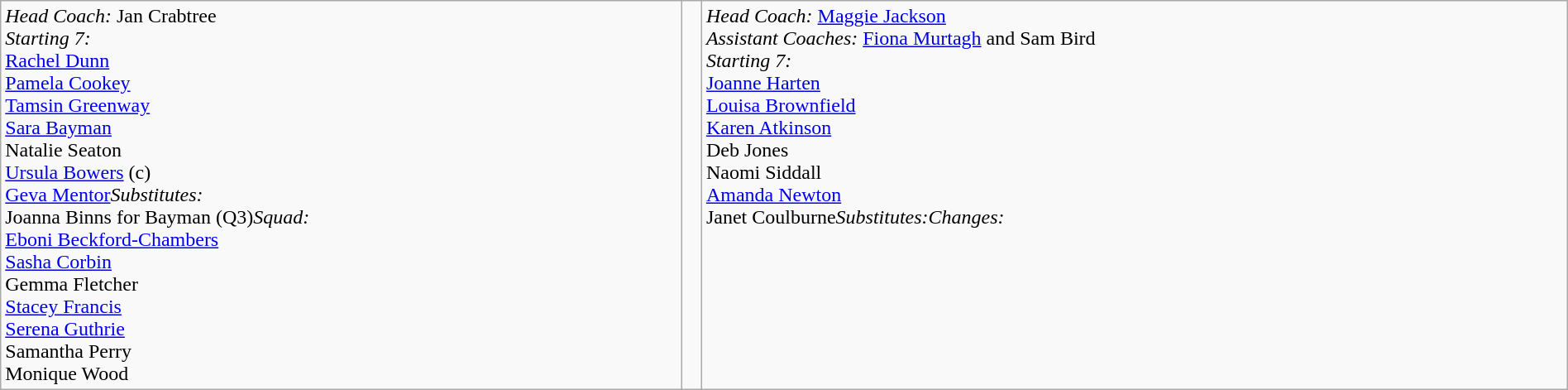<table border=0 class="wikitable" width=100%>
<tr>
<td valign=top><em>Head Coach:</em> Jan Crabtree<br><em>Starting 7:</em><br> <a href='#'>Rachel Dunn</a><br> <a href='#'>Pamela Cookey</a><br> <a href='#'>Tamsin Greenway</a><br> <a href='#'>Sara Bayman</a><br> Natalie Seaton<br> <a href='#'>Ursula Bowers</a> (c)<br> <a href='#'>Geva Mentor</a><em>Substitutes:</em><br> Joanna Binns for Bayman (Q3)<em>Squad:</em> <br> <a href='#'>Eboni Beckford-Chambers</a><br> <a href='#'>Sasha Corbin</a><br> Gemma Fletcher<br> <a href='#'>Stacey Francis</a><br> <a href='#'>Serena Guthrie</a><br> Samantha Perry<br> Monique Wood</td>
<td valign=middle align=center><br></td>
<td valign=top><em>Head Coach:</em> <a href='#'>Maggie Jackson</a><br><em>Assistant Coaches:</em> <a href='#'>Fiona Murtagh</a> and Sam Bird<br><em>Starting 7:</em><br> <a href='#'>Joanne Harten</a><br> <a href='#'>Louisa Brownfield</a><br> <a href='#'>Karen Atkinson</a><br> Deb Jones<br> Naomi Siddall<br> <a href='#'>Amanda Newton</a><br> Janet Coulburne<em>Substitutes:</em><em>Changes:</em></td>
</tr>
</table>
